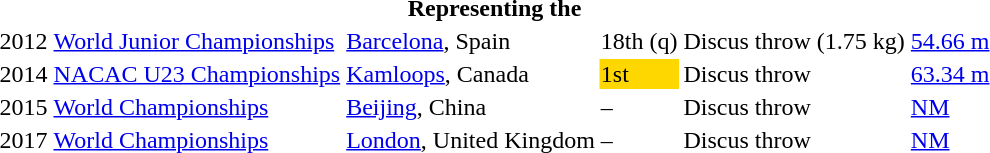<table>
<tr>
<th colspan="6">Representing the </th>
</tr>
<tr>
<td>2012</td>
<td><a href='#'>World Junior Championships</a></td>
<td><a href='#'>Barcelona</a>, Spain</td>
<td>18th (q)</td>
<td>Discus throw (1.75 kg)</td>
<td><a href='#'>54.66 m</a></td>
</tr>
<tr>
<td>2014</td>
<td><a href='#'>NACAC U23 Championships</a></td>
<td><a href='#'>Kamloops</a>, Canada</td>
<td bgcolor=gold>1st</td>
<td>Discus throw</td>
<td><a href='#'>63.34 m</a></td>
</tr>
<tr>
<td>2015</td>
<td><a href='#'>World Championships</a></td>
<td><a href='#'>Beijing</a>, China</td>
<td>–</td>
<td>Discus throw</td>
<td><a href='#'>NM</a></td>
</tr>
<tr>
<td>2017</td>
<td><a href='#'>World Championships</a></td>
<td><a href='#'>London</a>, United Kingdom</td>
<td>–</td>
<td>Discus throw</td>
<td><a href='#'>NM</a></td>
</tr>
</table>
